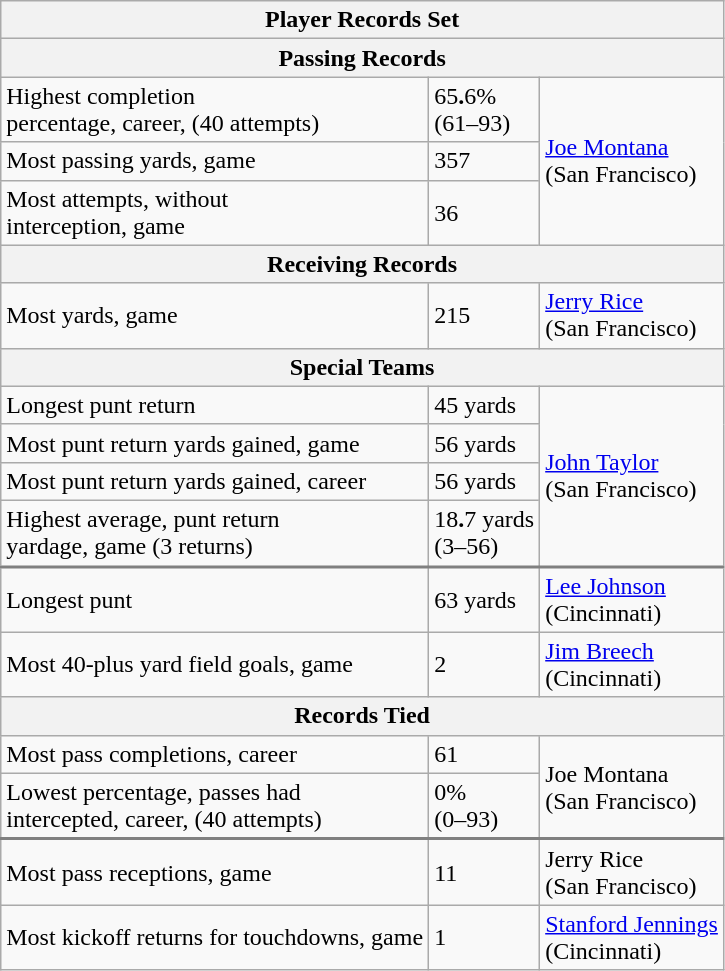<table class="wikitable">
<tr>
<th colspan=3>Player Records Set</th>
</tr>
<tr>
<th colspan=3>Passing Records</th>
</tr>
<tr>
<td>Highest completion<br> percentage, career, (40 attempts)</td>
<td>65<strong>.</strong>6% <br>(61–93)</td>
<td rowspan=3><a href='#'>Joe Montana</a><br>(San Francisco)</td>
</tr>
<tr>
<td>Most passing yards, game</td>
<td>357</td>
</tr>
<tr>
<td>Most attempts, without<br>interception, game</td>
<td>36</td>
</tr>
<tr>
<th colspan=3>Receiving Records</th>
</tr>
<tr>
<td>Most yards, game</td>
<td>215</td>
<td><a href='#'>Jerry Rice</a><br>(San Francisco)</td>
</tr>
<tr>
<th colspan=3>Special Teams</th>
</tr>
<tr>
<td>Longest punt return</td>
<td>45 yards</td>
<td rowspan=4><a href='#'>John Taylor</a><br>(San Francisco)</td>
</tr>
<tr>
<td>Most punt return yards gained, game</td>
<td>56 yards</td>
</tr>
<tr>
<td>Most punt return yards gained, career</td>
<td>56 yards</td>
</tr>
<tr style="border-bottom: 2px solid gray">
<td>Highest average, punt return <br>yardage, game (3 returns)</td>
<td>18<strong>.</strong>7 yards <br>(3–56)</td>
</tr>
<tr>
<td>Longest punt</td>
<td>63 yards</td>
<td><a href='#'>Lee Johnson</a><br>(Cincinnati)</td>
</tr>
<tr>
<td>Most 40-plus yard field goals, game</td>
<td>2</td>
<td><a href='#'>Jim Breech</a><br>(Cincinnati)</td>
</tr>
<tr>
<th colspan=3>Records Tied</th>
</tr>
<tr>
<td>Most pass completions, career</td>
<td>61</td>
<td rowspan=2>Joe Montana<br>(San Francisco)</td>
</tr>
<tr style="border-bottom: 2px solid gray">
<td>Lowest percentage, passes had<br>intercepted, career, (40 attempts)</td>
<td>0%<br> (0–93)</td>
</tr>
<tr>
<td>Most pass receptions, game</td>
<td>11</td>
<td>Jerry Rice<br>(San Francisco)</td>
</tr>
<tr>
<td>Most kickoff returns for touchdowns, game</td>
<td>1</td>
<td><a href='#'>Stanford Jennings</a><br>(Cincinnati)</td>
</tr>
</table>
